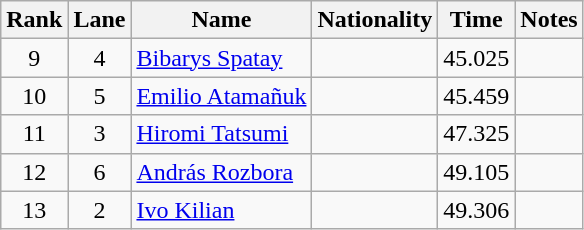<table class="wikitable" style="text-align:center;">
<tr>
<th>Rank</th>
<th>Lane</th>
<th>Name</th>
<th>Nationality</th>
<th>Time</th>
<th>Notes</th>
</tr>
<tr>
<td>9</td>
<td>4</td>
<td align=left><a href='#'>Bibarys Spatay</a></td>
<td align=left></td>
<td>45.025</td>
<td></td>
</tr>
<tr>
<td>10</td>
<td>5</td>
<td align=left><a href='#'>Emilio Atamañuk</a></td>
<td align=left></td>
<td>45.459</td>
<td></td>
</tr>
<tr>
<td>11</td>
<td>3</td>
<td align=left><a href='#'>Hiromi Tatsumi</a></td>
<td align=left></td>
<td>47.325</td>
<td></td>
</tr>
<tr>
<td>12</td>
<td>6</td>
<td align=left><a href='#'>András Rozbora</a></td>
<td align=left></td>
<td>49.105</td>
<td></td>
</tr>
<tr>
<td>13</td>
<td>2</td>
<td align=left><a href='#'>Ivo Kilian</a></td>
<td align=left></td>
<td>49.306</td>
<td></td>
</tr>
</table>
